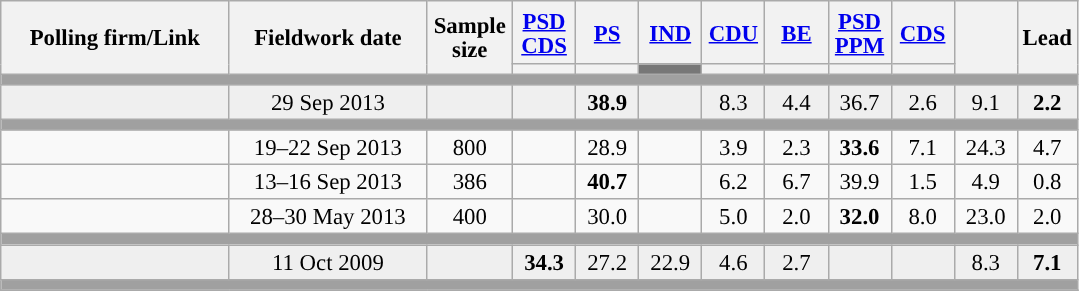<table class="wikitable collapsible sortable" style="text-align:center; font-size:95%; line-height:16px;">
<tr style="height:42px;">
<th style="width:145px;" rowspan="2">Polling firm/Link</th>
<th style="width:125px;" rowspan="2">Fieldwork date</th>
<th class="unsortable" style="width:50px;" rowspan="2">Sample size</th>
<th class="unsortable" style="width:35px;"><a href='#'>PSD</a><br><a href='#'>CDS</a></th>
<th class="unsortable" style="width:35px;"><a href='#'>PS</a></th>
<th class="unsortable" style="width:35px;"><a href='#'>IND</a></th>
<th class="unsortable" style="width:35px;"><a href='#'>CDU</a></th>
<th class="unsortable" style="width:35px;"><a href='#'>BE</a></th>
<th class="unsortable" style="width:35px;"><a href='#'>PSD</a><br><a href='#'>PPM</a></th>
<th class="unsortable" style="width:35px;"><a href='#'>CDS</a></th>
<th class="unsortable" style="width:35px;" rowspan="2"></th>
<th class="unsortable" style="width:30px;" rowspan="2">Lead</th>
</tr>
<tr>
<th class="unsortable" style="color:inherit;background:"></th>
<th class="unsortable" style="color:inherit;background:"></th>
<th class="unsortable" style="color:inherit;background:#777777;"></th>
<th class="unsortable" style="color:inherit;background:"></th>
<th class="unsortable" style="color:inherit;background:"></th>
<th class="unsortable" style="color:inherit;background:"></th>
<th class="unsortable" style="color:inherit;background:"></th>
</tr>
<tr>
<td colspan="13" style="background:#A0A0A0"></td>
</tr>
<tr style="background:#EFEFEF;">
<td><strong></strong></td>
<td data-sort-value="2019-10-06">29 Sep 2013</td>
<td></td>
<td></td>
<td><strong>38.9</strong><br></td>
<td></td>
<td>8.3<br></td>
<td>4.4<br></td>
<td>36.7<br></td>
<td>2.6<br></td>
<td>9.1</td>
<td style="background:"><strong>2.2</strong></td>
</tr>
<tr>
<td colspan="13" style="background:#A0A0A0"></td>
</tr>
<tr>
<td align="center"></td>
<td align="center">19–22 Sep 2013</td>
<td>800</td>
<td></td>
<td align="center">28.9</td>
<td></td>
<td align="center">3.9</td>
<td align="center">2.3</td>
<td align="center" ><strong>33.6</strong></td>
<td align="center">7.1</td>
<td align="center">24.3</td>
<td style="background:">4.7</td>
</tr>
<tr>
<td align="center"></td>
<td align="center">13–16 Sep 2013</td>
<td>386</td>
<td></td>
<td align="center" ><strong>40.7</strong></td>
<td></td>
<td align="center">6.2</td>
<td align="center">6.7</td>
<td align="center">39.9</td>
<td align="center">1.5</td>
<td align="center">4.9</td>
<td style="background:">0.8</td>
</tr>
<tr>
<td align="center"></td>
<td align="center">28–30 May 2013</td>
<td>400</td>
<td></td>
<td align="center">30.0</td>
<td></td>
<td align="center">5.0</td>
<td align="center">2.0</td>
<td align="center" ><strong>32.0</strong></td>
<td align="center">8.0</td>
<td align="center">23.0</td>
<td style="background:">2.0</td>
</tr>
<tr>
<td colspan="13" style="background:#A0A0A0"></td>
</tr>
<tr style="background:#EFEFEF;">
<td><strong></strong></td>
<td data-sort-value="2019-10-06">11 Oct 2009</td>
<td></td>
<td><strong>34.3</strong><br></td>
<td>27.2<br></td>
<td>22.9<br></td>
<td>4.6<br></td>
<td>2.7<br></td>
<td></td>
<td></td>
<td>8.3<br></td>
<td style="background:"><strong>7.1</strong></td>
</tr>
<tr>
<td colspan="13" style="background:#A0A0A0"></td>
</tr>
<tr>
</tr>
</table>
